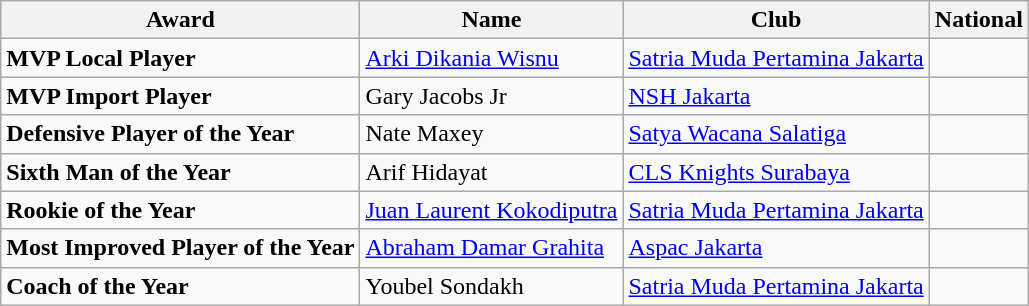<table class="wikitable">
<tr>
<th>Award</th>
<th>Name</th>
<th>Club</th>
<th>National</th>
</tr>
<tr>
<td><strong>MVP Local Player</strong></td>
<td><a href='#'>Arki Dikania Wisnu</a></td>
<td><a href='#'>Satria Muda Pertamina Jakarta</a></td>
<td></td>
</tr>
<tr>
<td><strong>MVP Import Player</strong></td>
<td>Gary Jacobs Jr</td>
<td><a href='#'>NSH Jakarta</a></td>
<td></td>
</tr>
<tr>
<td><strong>Defensive Player of the Year</strong></td>
<td>Nate Maxey</td>
<td><a href='#'>Satya Wacana Salatiga</a></td>
<td></td>
</tr>
<tr>
<td><strong>Sixth Man of the Year</strong></td>
<td>Arif Hidayat</td>
<td><a href='#'>CLS Knights Surabaya</a></td>
<td></td>
</tr>
<tr>
<td><strong>Rookie of the Year</strong></td>
<td><a href='#'>Juan Laurent Kokodiputra</a></td>
<td><a href='#'>Satria Muda Pertamina Jakarta</a></td>
<td></td>
</tr>
<tr>
<td><strong>Most Improved Player of the Year</strong></td>
<td><a href='#'>Abraham Damar Grahita</a></td>
<td><a href='#'>Aspac Jakarta</a></td>
<td></td>
</tr>
<tr>
<td><strong>Coach of the Year</strong></td>
<td>Youbel Sondakh</td>
<td><a href='#'>Satria Muda Pertamina Jakarta</a></td>
<td></td>
</tr>
</table>
